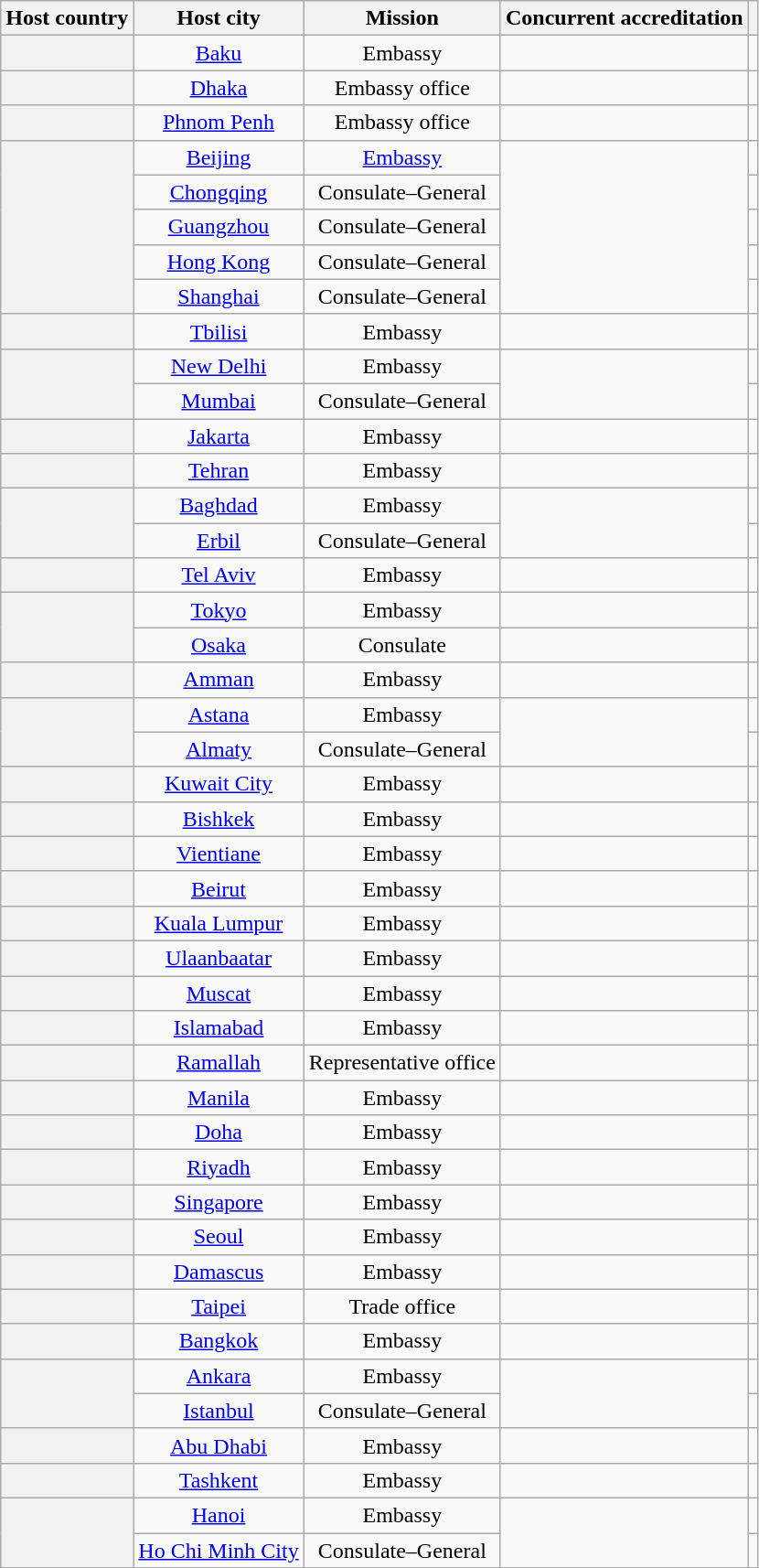<table class="wikitable plainrowheaders" style="text-align:center;">
<tr>
<th scope="col">Host country</th>
<th scope="col">Host city</th>
<th scope="col">Mission</th>
<th scope="col">Concurrent accreditation</th>
<th scope="col"></th>
</tr>
<tr>
<th scope="row"></th>
<td><a href='#'>Baku</a></td>
<td>Embassy</td>
<td></td>
<td></td>
</tr>
<tr>
<th scope="row"></th>
<td><a href='#'>Dhaka</a></td>
<td>Embassy office</td>
<td></td>
<td></td>
</tr>
<tr>
<th scope="row"></th>
<td><a href='#'>Phnom Penh</a></td>
<td>Embassy office</td>
<td></td>
<td></td>
</tr>
<tr>
<th scope="row" rowspan="5"></th>
<td><a href='#'>Beijing</a></td>
<td><a href='#'>Embassy</a></td>
<td rowspan="5"></td>
<td></td>
</tr>
<tr>
<td><a href='#'>Chongqing</a></td>
<td>Consulate–General</td>
<td></td>
</tr>
<tr>
<td><a href='#'>Guangzhou</a></td>
<td>Consulate–General</td>
<td></td>
</tr>
<tr>
<td><a href='#'>Hong Kong</a></td>
<td>Consulate–General</td>
<td></td>
</tr>
<tr>
<td><a href='#'>Shanghai</a></td>
<td>Consulate–General</td>
<td></td>
</tr>
<tr>
<th scope="row"></th>
<td><a href='#'>Tbilisi</a></td>
<td>Embassy</td>
<td></td>
<td></td>
</tr>
<tr>
<th scope="row" rowspan="2"></th>
<td><a href='#'>New Delhi</a></td>
<td>Embassy</td>
<td rowspan="2"></td>
<td></td>
</tr>
<tr>
<td><a href='#'>Mumbai</a></td>
<td>Consulate–General</td>
<td></td>
</tr>
<tr>
<th scope="row"></th>
<td><a href='#'>Jakarta</a></td>
<td>Embassy</td>
<td></td>
<td></td>
</tr>
<tr>
<th scope="row"></th>
<td><a href='#'>Tehran</a></td>
<td>Embassy</td>
<td></td>
<td></td>
</tr>
<tr>
<th scope="row" rowspan="2"></th>
<td><a href='#'>Baghdad</a></td>
<td>Embassy</td>
<td rowspan="2"></td>
<td></td>
</tr>
<tr>
<td><a href='#'>Erbil</a></td>
<td>Consulate–General</td>
<td></td>
</tr>
<tr>
<th scope="row"></th>
<td><a href='#'>Tel Aviv</a></td>
<td>Embassy</td>
<td></td>
<td></td>
</tr>
<tr>
<th scope="row" rowspan="2"></th>
<td><a href='#'>Tokyo</a></td>
<td>Embassy</td>
<td></td>
<td></td>
</tr>
<tr>
<td><a href='#'>Osaka</a></td>
<td>Consulate</td>
<td></td>
<td></td>
</tr>
<tr>
<th scope="row"></th>
<td><a href='#'>Amman</a></td>
<td>Embassy</td>
<td></td>
<td></td>
</tr>
<tr>
<th scope="row" rowspan="2"></th>
<td><a href='#'>Astana</a></td>
<td>Embassy</td>
<td rowspan="2"></td>
<td></td>
</tr>
<tr>
<td><a href='#'>Almaty</a></td>
<td>Consulate–General</td>
<td></td>
</tr>
<tr>
<th scope="row"></th>
<td><a href='#'>Kuwait City</a></td>
<td>Embassy</td>
<td></td>
<td></td>
</tr>
<tr>
<th scope="row"></th>
<td><a href='#'>Bishkek</a></td>
<td>Embassy</td>
<td></td>
<td></td>
</tr>
<tr>
<th scope="row"></th>
<td><a href='#'>Vientiane</a></td>
<td>Embassy</td>
<td></td>
<td></td>
</tr>
<tr>
<th scope="row"></th>
<td><a href='#'>Beirut</a></td>
<td>Embassy</td>
<td></td>
<td></td>
</tr>
<tr>
<th scope="row"></th>
<td><a href='#'>Kuala Lumpur</a></td>
<td>Embassy</td>
<td></td>
<td></td>
</tr>
<tr>
<th scope="row"></th>
<td><a href='#'>Ulaanbaatar</a></td>
<td>Embassy</td>
<td></td>
<td></td>
</tr>
<tr>
<th scope="row"></th>
<td><a href='#'>Muscat</a></td>
<td>Embassy</td>
<td></td>
<td></td>
</tr>
<tr>
<th scope="row"></th>
<td><a href='#'>Islamabad</a></td>
<td>Embassy</td>
<td></td>
<td></td>
</tr>
<tr>
<th scope="row"></th>
<td><a href='#'>Ramallah</a></td>
<td>Representative office</td>
<td></td>
<td></td>
</tr>
<tr>
<th scope="row"></th>
<td><a href='#'>Manila</a></td>
<td>Embassy</td>
<td></td>
<td></td>
</tr>
<tr>
<th scope="row"></th>
<td><a href='#'>Doha</a></td>
<td>Embassy</td>
<td></td>
<td></td>
</tr>
<tr>
<th scope="row"></th>
<td><a href='#'>Riyadh</a></td>
<td>Embassy</td>
<td></td>
<td></td>
</tr>
<tr>
<th scope="row"></th>
<td><a href='#'>Singapore</a></td>
<td>Embassy</td>
<td></td>
<td></td>
</tr>
<tr>
<th scope="row"></th>
<td><a href='#'>Seoul</a></td>
<td>Embassy</td>
<td></td>
<td></td>
</tr>
<tr>
<th scope="row"></th>
<td><a href='#'>Damascus</a></td>
<td>Embassy</td>
<td></td>
<td></td>
</tr>
<tr>
<th scope="row"></th>
<td><a href='#'>Taipei</a></td>
<td>Trade office</td>
<td></td>
<td></td>
</tr>
<tr>
<th scope="row"></th>
<td><a href='#'>Bangkok</a></td>
<td>Embassy</td>
<td></td>
<td></td>
</tr>
<tr>
<th scope="row" rowspan="2"></th>
<td><a href='#'>Ankara</a></td>
<td>Embassy</td>
<td rowspan="2"></td>
<td></td>
</tr>
<tr>
<td><a href='#'>Istanbul</a></td>
<td>Consulate–General</td>
<td></td>
</tr>
<tr>
<th scope="row"></th>
<td><a href='#'>Abu Dhabi</a></td>
<td>Embassy</td>
<td></td>
<td></td>
</tr>
<tr>
<th scope="row"></th>
<td><a href='#'>Tashkent</a></td>
<td>Embassy</td>
<td></td>
<td></td>
</tr>
<tr>
<th scope="row" rowspan="2"></th>
<td><a href='#'>Hanoi</a></td>
<td>Embassy</td>
<td rowspan="2"></td>
<td></td>
</tr>
<tr>
<td><a href='#'>Ho Chi Minh City</a></td>
<td>Consulate–General</td>
<td></td>
</tr>
</table>
